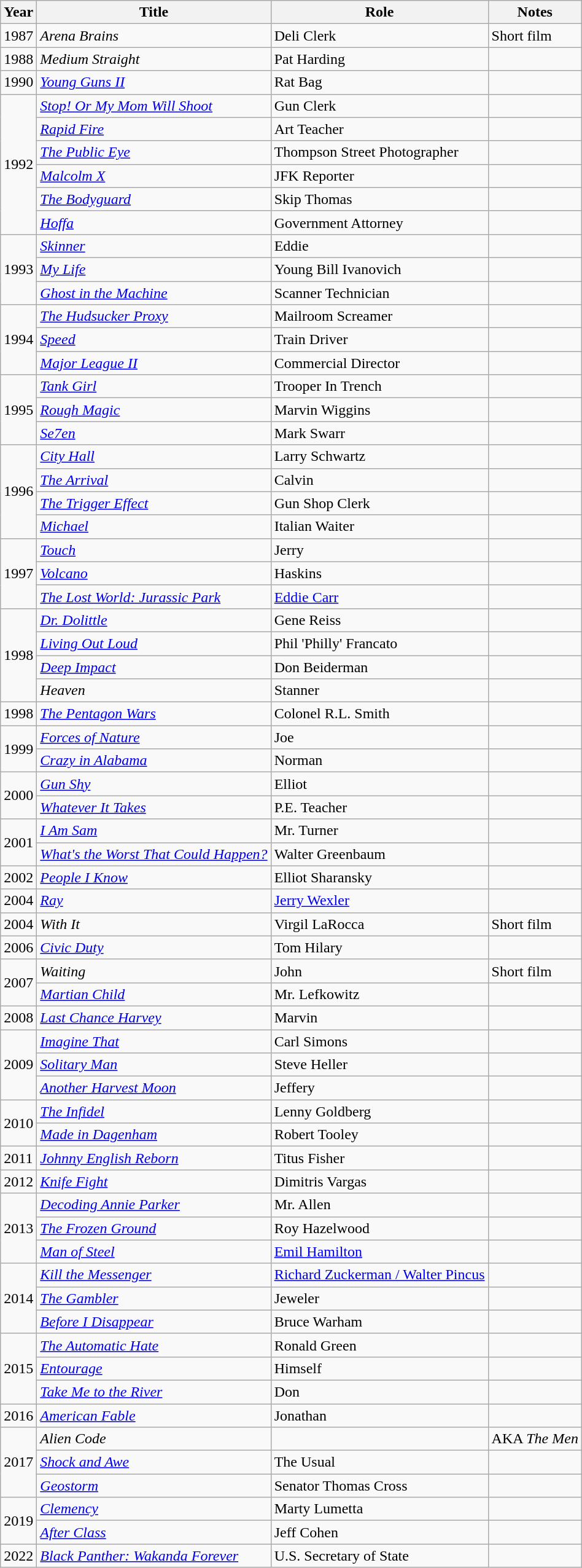<table class="wikitable sortable">
<tr>
<th>Year</th>
<th>Title</th>
<th>Role</th>
<th>Notes</th>
</tr>
<tr>
<td>1987</td>
<td><em>Arena Brains</em></td>
<td>Deli Clerk</td>
<td>Short film</td>
</tr>
<tr>
<td>1988</td>
<td><em>Medium Straight</em></td>
<td>Pat Harding</td>
<td></td>
</tr>
<tr>
<td>1990</td>
<td><em><a href='#'>Young Guns II</a></em></td>
<td>Rat Bag</td>
<td></td>
</tr>
<tr>
<td rowspan="6">1992</td>
<td><em><a href='#'>Stop! Or My Mom Will Shoot</a></em></td>
<td>Gun Clerk</td>
<td></td>
</tr>
<tr>
<td><em><a href='#'>Rapid Fire</a></em></td>
<td>Art Teacher</td>
<td></td>
</tr>
<tr>
<td><em><a href='#'>The Public Eye</a></em></td>
<td>Thompson Street Photographer</td>
<td></td>
</tr>
<tr>
<td><em><a href='#'>Malcolm X</a></em></td>
<td>JFK Reporter</td>
<td></td>
</tr>
<tr>
<td><em><a href='#'>The Bodyguard</a></em></td>
<td>Skip Thomas</td>
<td></td>
</tr>
<tr>
<td><em><a href='#'>Hoffa</a></em></td>
<td>Government Attorney</td>
<td></td>
</tr>
<tr>
<td rowspan="3">1993</td>
<td><em><a href='#'>Skinner</a></em></td>
<td>Eddie</td>
<td></td>
</tr>
<tr>
<td><em><a href='#'>My Life</a></em></td>
<td>Young Bill Ivanovich</td>
<td></td>
</tr>
<tr>
<td><em><a href='#'>Ghost in the Machine</a></em></td>
<td>Scanner Technician</td>
<td></td>
</tr>
<tr>
<td rowspan="3">1994</td>
<td><em><a href='#'>The Hudsucker Proxy</a></em></td>
<td>Mailroom Screamer</td>
<td></td>
</tr>
<tr>
<td><em><a href='#'>Speed</a></em></td>
<td>Train Driver</td>
<td></td>
</tr>
<tr>
<td><em><a href='#'>Major League II</a></em></td>
<td>Commercial Director</td>
<td></td>
</tr>
<tr>
<td rowspan="3">1995</td>
<td><em><a href='#'>Tank Girl</a></em></td>
<td>Trooper In Trench</td>
<td></td>
</tr>
<tr>
<td><em><a href='#'>Rough Magic</a></em></td>
<td>Marvin Wiggins</td>
<td></td>
</tr>
<tr>
<td><em><a href='#'>Se7en</a></em></td>
<td>Mark Swarr</td>
<td></td>
</tr>
<tr>
<td rowspan="4">1996</td>
<td><em><a href='#'>City Hall</a></em></td>
<td>Larry Schwartz</td>
<td></td>
</tr>
<tr>
<td><em><a href='#'>The Arrival</a></em></td>
<td>Calvin</td>
<td></td>
</tr>
<tr>
<td><em><a href='#'>The Trigger Effect</a></em></td>
<td>Gun Shop Clerk</td>
<td></td>
</tr>
<tr>
<td><em><a href='#'>Michael</a></em></td>
<td>Italian Waiter</td>
<td></td>
</tr>
<tr>
<td rowspan="3">1997</td>
<td><em><a href='#'>Touch</a></em></td>
<td>Jerry</td>
<td></td>
</tr>
<tr>
<td><em><a href='#'>Volcano</a></em></td>
<td>Haskins</td>
<td></td>
</tr>
<tr>
<td><em><a href='#'>The Lost World: Jurassic Park</a></em></td>
<td><a href='#'>Eddie Carr</a></td>
<td></td>
</tr>
<tr>
<td rowspan="4">1998</td>
<td><em><a href='#'>Dr. Dolittle</a></em></td>
<td>Gene Reiss</td>
<td></td>
</tr>
<tr>
<td><em><a href='#'>Living Out Loud</a></em></td>
<td>Phil 'Philly' Francato</td>
<td></td>
</tr>
<tr>
<td><em><a href='#'>Deep Impact</a></em></td>
<td>Don Beiderman</td>
<td></td>
</tr>
<tr>
<td><em>Heaven</em></td>
<td>Stanner</td>
<td></td>
</tr>
<tr>
<td>1998</td>
<td><em><a href='#'>The Pentagon Wars</a> </em></td>
<td>Colonel R.L. Smith</td>
<td></td>
</tr>
<tr>
<td rowspan="2">1999</td>
<td><em><a href='#'>Forces of Nature</a></em></td>
<td>Joe</td>
<td></td>
</tr>
<tr>
<td><em><a href='#'>Crazy in Alabama</a></em></td>
<td>Norman</td>
<td></td>
</tr>
<tr>
<td rowspan="2">2000</td>
<td><em><a href='#'>Gun Shy</a></em></td>
<td>Elliot</td>
<td></td>
</tr>
<tr>
<td><em><a href='#'>Whatever It Takes</a></em></td>
<td>P.E. Teacher</td>
<td></td>
</tr>
<tr>
<td rowspan="2">2001</td>
<td><em><a href='#'>I Am Sam</a></em></td>
<td>Mr. Turner</td>
<td></td>
</tr>
<tr>
<td><em><a href='#'>What's the Worst That Could Happen?</a></em></td>
<td>Walter Greenbaum</td>
<td></td>
</tr>
<tr>
<td>2002</td>
<td><em><a href='#'>People I Know</a></em></td>
<td>Elliot Sharansky</td>
<td></td>
</tr>
<tr>
<td>2004</td>
<td><em><a href='#'>Ray</a></em></td>
<td><a href='#'>Jerry Wexler</a></td>
<td></td>
</tr>
<tr>
<td>2004</td>
<td><em>With It</em></td>
<td>Virgil LaRocca</td>
<td>Short film</td>
</tr>
<tr>
<td>2006</td>
<td><em><a href='#'>Civic Duty</a></em></td>
<td>Tom Hilary</td>
<td></td>
</tr>
<tr>
<td rowspan="2">2007</td>
<td><em>Waiting</em></td>
<td>John</td>
<td>Short film</td>
</tr>
<tr>
<td><em><a href='#'>Martian Child</a></em></td>
<td>Mr. Lefkowitz</td>
<td></td>
</tr>
<tr>
<td>2008</td>
<td><em><a href='#'>Last Chance Harvey</a></em></td>
<td>Marvin</td>
<td></td>
</tr>
<tr>
<td rowspan="3">2009</td>
<td><em><a href='#'>Imagine That</a></em></td>
<td>Carl Simons</td>
<td></td>
</tr>
<tr>
<td><em><a href='#'>Solitary Man</a></em></td>
<td>Steve Heller</td>
<td></td>
</tr>
<tr>
<td><em><a href='#'>Another Harvest Moon</a></em></td>
<td>Jeffery</td>
<td></td>
</tr>
<tr>
<td rowspan="2">2010</td>
<td><em><a href='#'>The Infidel</a></em></td>
<td>Lenny Goldberg</td>
<td></td>
</tr>
<tr>
<td><em><a href='#'>Made in Dagenham</a></em></td>
<td>Robert Tooley</td>
<td></td>
</tr>
<tr>
<td>2011</td>
<td><em><a href='#'>Johnny English Reborn</a></em></td>
<td>Titus Fisher</td>
<td></td>
</tr>
<tr>
<td>2012</td>
<td><em><a href='#'>Knife Fight</a></em></td>
<td>Dimitris Vargas</td>
<td></td>
</tr>
<tr>
<td rowspan="3">2013</td>
<td><em><a href='#'>Decoding Annie Parker</a></em></td>
<td>Mr. Allen</td>
<td></td>
</tr>
<tr>
<td><em><a href='#'>The Frozen Ground</a></em></td>
<td>Roy Hazelwood</td>
<td></td>
</tr>
<tr>
<td><em><a href='#'>Man of Steel</a></em></td>
<td><a href='#'>Emil Hamilton</a></td>
<td></td>
</tr>
<tr>
<td rowspan="3">2014</td>
<td><em><a href='#'>Kill the Messenger</a></em></td>
<td><a href='#'>Richard Zuckerman / Walter Pincus</a></td>
<td></td>
</tr>
<tr>
<td><em><a href='#'>The Gambler</a></em></td>
<td>Jeweler</td>
<td></td>
</tr>
<tr>
<td><em><a href='#'>Before I Disappear</a></em></td>
<td>Bruce Warham</td>
<td></td>
</tr>
<tr>
<td rowspan="3">2015</td>
<td><em><a href='#'>The Automatic Hate</a></em></td>
<td>Ronald Green</td>
<td></td>
</tr>
<tr>
<td><em><a href='#'>Entourage</a></em></td>
<td>Himself</td>
<td></td>
</tr>
<tr>
<td><em><a href='#'>Take Me to the River</a></em></td>
<td>Don</td>
<td></td>
</tr>
<tr>
<td>2016</td>
<td><em><a href='#'>American Fable</a></em></td>
<td>Jonathan</td>
<td></td>
</tr>
<tr>
<td rowspan="3">2017</td>
<td><em>Alien Code</em></td>
<td></td>
<td>AKA <em>The Men</em></td>
</tr>
<tr>
<td><em><a href='#'>Shock and Awe</a></em></td>
<td>The Usual</td>
<td></td>
</tr>
<tr>
<td><em><a href='#'>Geostorm</a></em></td>
<td>Senator Thomas Cross</td>
<td></td>
</tr>
<tr>
<td rowspan="2">2019</td>
<td><em><a href='#'>Clemency</a></em></td>
<td>Marty Lumetta</td>
<td></td>
</tr>
<tr>
<td><em><a href='#'>After Class</a></em></td>
<td>Jeff Cohen</td>
<td></td>
</tr>
<tr>
<td>2022</td>
<td><em><a href='#'>Black Panther: Wakanda Forever</a></em></td>
<td>U.S. Secretary of State</td>
<td></td>
</tr>
</table>
